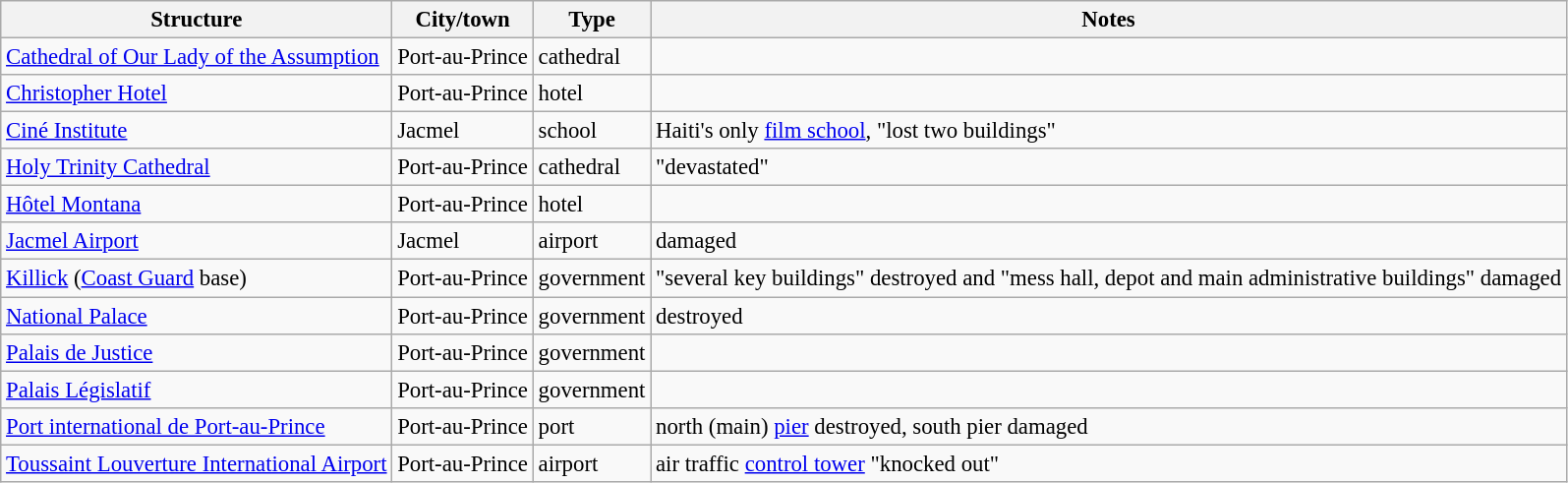<table class="wikitable sortable" style="font-size:95%;">
<tr>
<th>Structure</th>
<th>City/town</th>
<th>Type</th>
<th class="unsortable">Notes</th>
</tr>
<tr>
<td><a href='#'>Cathedral of Our Lady of the Assumption</a></td>
<td>Port-au-Prince</td>
<td>cathedral</td>
<td></td>
</tr>
<tr>
<td><a href='#'>Christopher Hotel</a></td>
<td>Port-au-Prince</td>
<td>hotel</td>
<td></td>
</tr>
<tr>
<td><a href='#'>Ciné Institute</a></td>
<td>Jacmel</td>
<td>school</td>
<td>Haiti's only <a href='#'>film school</a>, "lost two buildings"</td>
</tr>
<tr>
<td><a href='#'>Holy Trinity Cathedral</a></td>
<td>Port-au-Prince</td>
<td>cathedral</td>
<td>"devastated"</td>
</tr>
<tr>
<td><a href='#'>Hôtel Montana</a></td>
<td>Port-au-Prince</td>
<td>hotel</td>
<td></td>
</tr>
<tr>
<td><a href='#'>Jacmel Airport</a></td>
<td>Jacmel</td>
<td>airport</td>
<td>damaged</td>
</tr>
<tr>
<td><a href='#'>Killick</a> (<a href='#'>Coast Guard</a> base)</td>
<td>Port-au-Prince</td>
<td>government</td>
<td>"several key buildings" destroyed and "mess hall, depot and main administrative buildings" damaged</td>
</tr>
<tr>
<td><a href='#'>National Palace</a></td>
<td>Port-au-Prince</td>
<td>government</td>
<td>destroyed</td>
</tr>
<tr>
<td><a href='#'>Palais de Justice</a></td>
<td>Port-au-Prince</td>
<td>government</td>
<td></td>
</tr>
<tr>
<td><a href='#'>Palais Législatif</a></td>
<td>Port-au-Prince</td>
<td>government</td>
<td></td>
</tr>
<tr>
<td><a href='#'>Port international de Port-au-Prince</a></td>
<td>Port-au-Prince</td>
<td>port</td>
<td>north (main) <a href='#'>pier</a> destroyed, south pier damaged</td>
</tr>
<tr>
<td><a href='#'>Toussaint Louverture International Airport</a></td>
<td>Port-au-Prince</td>
<td>airport</td>
<td>air traffic <a href='#'>control tower</a> "knocked out"</td>
</tr>
</table>
